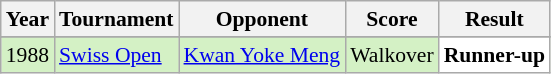<table class="sortable wikitable" style="font-size:90%;">
<tr>
<th>Year</th>
<th>Tournament</th>
<th>Opponent</th>
<th>Score</th>
<th>Result</th>
</tr>
<tr>
</tr>
<tr style="background:#D4F1C5">
<td align="center">1988</td>
<td align="left"><a href='#'>Swiss Open</a></td>
<td align="left"> <a href='#'>Kwan Yoke Meng</a></td>
<td align="left">Walkover</td>
<td style="text-align:left; background:white"> <strong>Runner-up</strong></td>
</tr>
</table>
